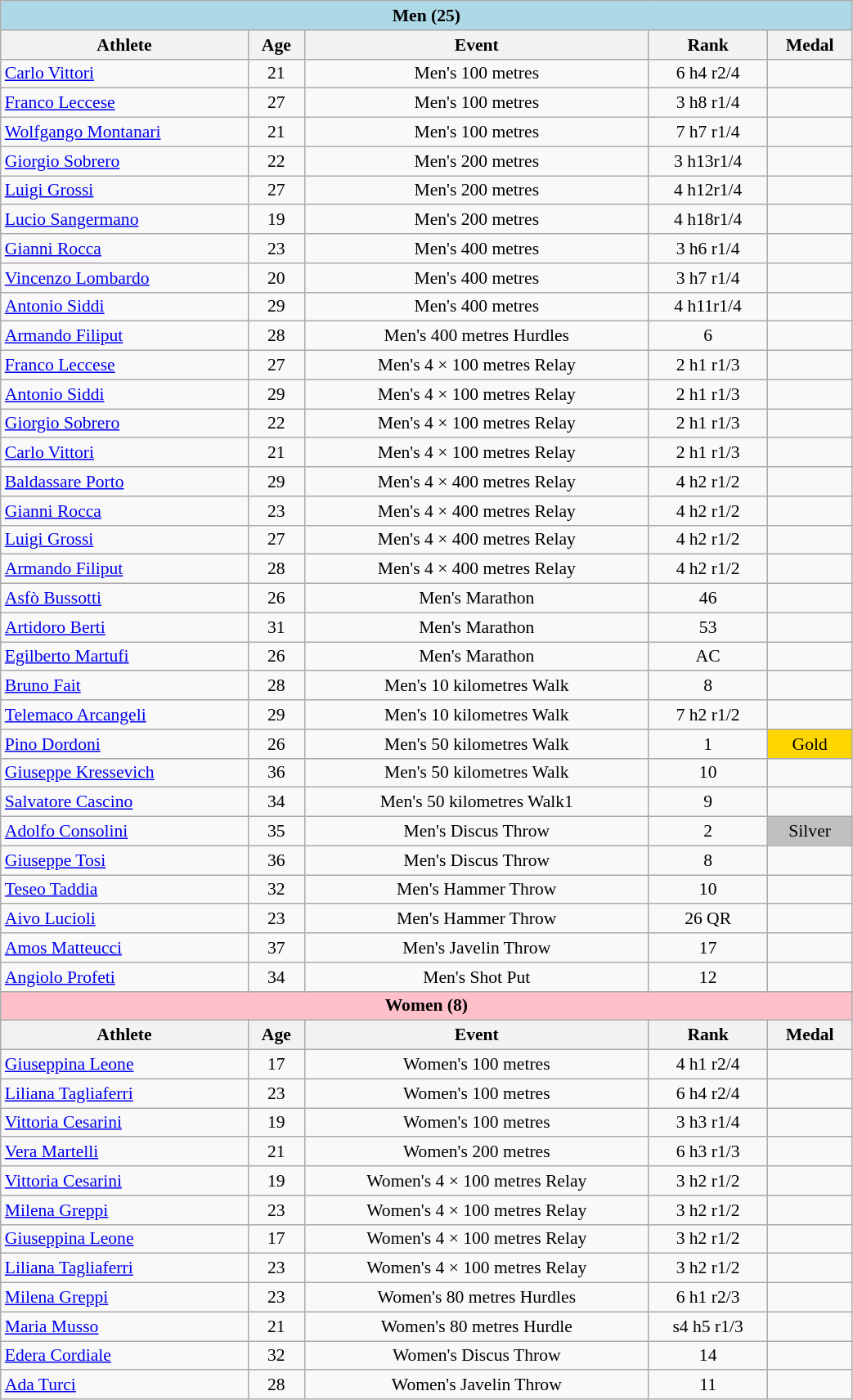<table class="wikitable" width=55% style="font-size:90%; text-align:center;">
<tr>
<td colspan=5 bgcolor=lightblue><strong>Men (25)</strong></td>
</tr>
<tr>
<th>Athlete</th>
<th>Age</th>
<th>Event</th>
<th>Rank</th>
<th>Medal</th>
</tr>
<tr>
<td align=left><a href='#'>Carlo Vittori</a></td>
<td>21</td>
<td>Men's 100 metres</td>
<td>6 h4 r2/4</td>
<td></td>
</tr>
<tr>
<td align=left><a href='#'>Franco Leccese</a></td>
<td>27</td>
<td>Men's 100 metres</td>
<td>3 h8 r1/4</td>
<td></td>
</tr>
<tr>
<td align=left><a href='#'>Wolfgango Montanari</a></td>
<td>21</td>
<td>Men's 100 metres</td>
<td>7 h7 r1/4</td>
<td></td>
</tr>
<tr>
<td align=left><a href='#'>Giorgio Sobrero</a></td>
<td>22</td>
<td>Men's 200 metres</td>
<td>3 h13r1/4</td>
<td></td>
</tr>
<tr>
<td align=left><a href='#'>Luigi Grossi</a></td>
<td>27</td>
<td>Men's 200 metres</td>
<td>4 h12r1/4</td>
<td></td>
</tr>
<tr>
<td align=left><a href='#'>Lucio Sangermano</a></td>
<td>19</td>
<td>Men's 200 metres</td>
<td>4 h18r1/4</td>
<td></td>
</tr>
<tr>
<td align=left><a href='#'>Gianni Rocca</a></td>
<td>23</td>
<td>Men's 400 metres</td>
<td>3 h6 r1/4</td>
<td></td>
</tr>
<tr>
<td align=left><a href='#'>Vincenzo Lombardo</a></td>
<td>20</td>
<td>Men's 400 metres</td>
<td>3 h7 r1/4</td>
<td></td>
</tr>
<tr>
<td align=left><a href='#'>Antonio Siddi</a></td>
<td>29</td>
<td>Men's 400 metres</td>
<td>4 h11r1/4</td>
<td></td>
</tr>
<tr>
<td align=left><a href='#'>Armando Filiput</a></td>
<td>28</td>
<td>Men's 400 metres Hurdles</td>
<td>6</td>
<td></td>
</tr>
<tr>
<td align=left><a href='#'>Franco Leccese</a></td>
<td>27</td>
<td>Men's 4 × 100 metres Relay</td>
<td>2 h1 r1/3</td>
<td></td>
</tr>
<tr>
<td align=left><a href='#'>Antonio Siddi</a></td>
<td>29</td>
<td>Men's 4 × 100 metres Relay</td>
<td>2 h1 r1/3</td>
<td></td>
</tr>
<tr>
<td align=left><a href='#'>Giorgio Sobrero</a></td>
<td>22</td>
<td>Men's 4 × 100 metres Relay</td>
<td>2 h1 r1/3</td>
<td></td>
</tr>
<tr>
<td align=left><a href='#'>Carlo Vittori</a></td>
<td>21</td>
<td>Men's 4 × 100 metres Relay</td>
<td>2 h1 r1/3</td>
<td></td>
</tr>
<tr>
<td align=left><a href='#'>Baldassare Porto</a></td>
<td>29</td>
<td>Men's 4 × 400 metres Relay</td>
<td>4 h2 r1/2</td>
<td></td>
</tr>
<tr>
<td align=left><a href='#'>Gianni Rocca</a></td>
<td>23</td>
<td>Men's 4 × 400 metres Relay</td>
<td>4 h2 r1/2</td>
<td></td>
</tr>
<tr>
<td align=left><a href='#'>Luigi Grossi</a></td>
<td>27</td>
<td>Men's 4 × 400 metres Relay</td>
<td>4 h2 r1/2</td>
<td></td>
</tr>
<tr>
<td align=left><a href='#'>Armando Filiput</a></td>
<td>28</td>
<td>Men's 4 × 400 metres Relay</td>
<td>4 h2 r1/2</td>
<td></td>
</tr>
<tr>
<td align=left><a href='#'>Asfò Bussotti</a></td>
<td>26</td>
<td>Men's Marathon</td>
<td>46</td>
<td></td>
</tr>
<tr>
<td align=left><a href='#'>Artidoro Berti</a></td>
<td>31</td>
<td>Men's Marathon</td>
<td>53</td>
<td></td>
</tr>
<tr>
<td align=left><a href='#'>Egilberto Martufi</a></td>
<td>26</td>
<td>Men's Marathon</td>
<td>AC</td>
<td></td>
</tr>
<tr>
<td align=left><a href='#'>Bruno Fait</a></td>
<td>28</td>
<td>Men's 10 kilometres Walk</td>
<td>8</td>
<td></td>
</tr>
<tr>
<td align=left><a href='#'>Telemaco Arcangeli</a></td>
<td>29</td>
<td>Men's 10 kilometres Walk</td>
<td>7 h2 r1/2</td>
<td></td>
</tr>
<tr>
<td align=left><a href='#'>Pino Dordoni</a></td>
<td>26</td>
<td>Men's 50 kilometres Walk</td>
<td>1</td>
<td bgcolor=gold>Gold</td>
</tr>
<tr>
<td align=left><a href='#'>Giuseppe Kressevich</a></td>
<td>36</td>
<td>Men's 50 kilometres Walk</td>
<td>10</td>
<td></td>
</tr>
<tr>
<td align=left><a href='#'>Salvatore Cascino</a></td>
<td>34</td>
<td>Men's 50 kilometres Walk1</td>
<td>9</td>
<td></td>
</tr>
<tr>
<td align=left><a href='#'>Adolfo Consolini</a></td>
<td>35</td>
<td>Men's Discus Throw</td>
<td>2</td>
<td bgcolor=silver>Silver</td>
</tr>
<tr>
<td align=left><a href='#'>Giuseppe Tosi</a></td>
<td>36</td>
<td>Men's Discus Throw</td>
<td>8</td>
<td></td>
</tr>
<tr>
<td align=left><a href='#'>Teseo Taddia</a></td>
<td>32</td>
<td>Men's Hammer Throw</td>
<td>10</td>
<td></td>
</tr>
<tr>
<td align=left><a href='#'>Aivo Lucioli</a></td>
<td>23</td>
<td>Men's Hammer Throw</td>
<td>26 QR</td>
<td></td>
</tr>
<tr>
<td align=left><a href='#'>Amos Matteucci</a></td>
<td>37</td>
<td>Men's Javelin Throw</td>
<td>17</td>
<td></td>
</tr>
<tr>
<td align=left><a href='#'>Angiolo Profeti</a></td>
<td>34</td>
<td>Men's Shot Put</td>
<td>12</td>
<td></td>
</tr>
<tr>
<td colspan=5 bgcolor=pink><strong>Women (8)</strong></td>
</tr>
<tr>
<th>Athlete</th>
<th>Age</th>
<th>Event</th>
<th>Rank</th>
<th>Medal</th>
</tr>
<tr>
<td align=left><a href='#'>Giuseppina Leone</a></td>
<td>17</td>
<td>Women's 100 metres</td>
<td>4 h1 r2/4</td>
<td></td>
</tr>
<tr>
<td align=left><a href='#'>Liliana Tagliaferri</a></td>
<td>23</td>
<td>Women's 100 metres</td>
<td>6 h4 r2/4</td>
<td></td>
</tr>
<tr>
<td align=left><a href='#'>Vittoria Cesarini</a></td>
<td>19</td>
<td>Women's 100 metres</td>
<td>3 h3 r1/4</td>
<td></td>
</tr>
<tr>
<td align=left><a href='#'>Vera Martelli</a></td>
<td>21</td>
<td>Women's 200 metres</td>
<td>6 h3 r1/3</td>
<td></td>
</tr>
<tr>
<td align=left><a href='#'>Vittoria Cesarini</a></td>
<td>19</td>
<td>Women's 4 × 100 metres Relay</td>
<td>3 h2 r1/2</td>
<td></td>
</tr>
<tr>
<td align=left><a href='#'>Milena Greppi</a></td>
<td>23</td>
<td>Women's 4 × 100 metres Relay</td>
<td>3 h2 r1/2</td>
<td></td>
</tr>
<tr>
<td align=left><a href='#'>Giuseppina Leone</a></td>
<td>17</td>
<td>Women's 4 × 100 metres Relay</td>
<td>3 h2 r1/2</td>
<td></td>
</tr>
<tr>
<td align=left><a href='#'>Liliana Tagliaferri</a></td>
<td>23</td>
<td>Women's 4 × 100 metres Relay</td>
<td>3 h2 r1/2</td>
<td></td>
</tr>
<tr>
<td align=left><a href='#'>Milena Greppi</a></td>
<td>23</td>
<td>Women's 80 metres Hurdles</td>
<td>6 h1 r2/3</td>
<td></td>
</tr>
<tr>
<td align=left><a href='#'>Maria Musso</a></td>
<td>21</td>
<td>Women's 80 metres Hurdle</td>
<td>s4 h5 r1/3</td>
<td></td>
</tr>
<tr>
<td align=left><a href='#'>Edera Cordiale</a></td>
<td>32</td>
<td>Women's Discus Throw</td>
<td>14</td>
<td></td>
</tr>
<tr>
<td align=left><a href='#'>Ada Turci</a></td>
<td>28</td>
<td>Women's Javelin Throw</td>
<td>11</td>
<td></td>
</tr>
</table>
